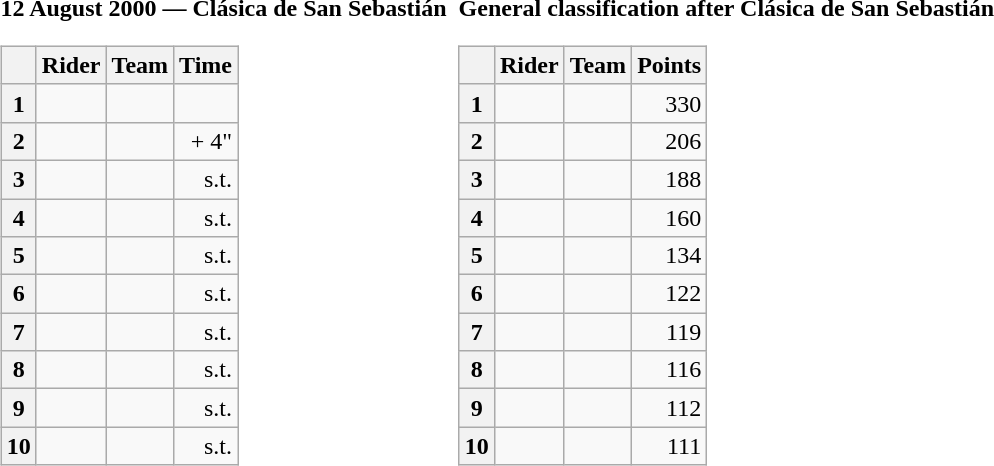<table>
<tr>
<td><strong>12 August 2000 — Clásica de San Sebastián </strong><br><table class="wikitable">
<tr>
<th></th>
<th>Rider</th>
<th>Team</th>
<th>Time</th>
</tr>
<tr>
<th>1</th>
<td></td>
<td></td>
<td align="right"></td>
</tr>
<tr>
<th>2</th>
<td></td>
<td></td>
<td align="right">+ 4"</td>
</tr>
<tr>
<th>3</th>
<td></td>
<td></td>
<td align="right">s.t.</td>
</tr>
<tr>
<th>4</th>
<td></td>
<td></td>
<td align="right">s.t.</td>
</tr>
<tr>
<th>5</th>
<td></td>
<td></td>
<td align="right">s.t.</td>
</tr>
<tr>
<th>6</th>
<td></td>
<td></td>
<td align="right">s.t.</td>
</tr>
<tr>
<th>7</th>
<td></td>
<td></td>
<td align="right">s.t.</td>
</tr>
<tr>
<th>8</th>
<td></td>
<td></td>
<td align="right">s.t.</td>
</tr>
<tr>
<th>9</th>
<td></td>
<td></td>
<td align="right">s.t.</td>
</tr>
<tr>
<th>10</th>
<td></td>
<td></td>
<td align="right">s.t.</td>
</tr>
</table>
</td>
<td></td>
<td><strong>General classification after Clásica de San Sebastián</strong><br><table class="wikitable">
<tr>
<th></th>
<th>Rider</th>
<th>Team</th>
<th>Points</th>
</tr>
<tr>
<th>1</th>
<td> </td>
<td></td>
<td align="right">330</td>
</tr>
<tr>
<th>2</th>
<td></td>
<td></td>
<td align="right">206</td>
</tr>
<tr>
<th>3</th>
<td></td>
<td></td>
<td align="right">188</td>
</tr>
<tr>
<th>4</th>
<td></td>
<td></td>
<td align="right">160</td>
</tr>
<tr>
<th>5</th>
<td></td>
<td></td>
<td align="right">134</td>
</tr>
<tr>
<th>6</th>
<td></td>
<td></td>
<td align="right">122</td>
</tr>
<tr>
<th>7</th>
<td></td>
<td></td>
<td align="right">119</td>
</tr>
<tr>
<th>8</th>
<td></td>
<td></td>
<td align="right">116</td>
</tr>
<tr>
<th>9</th>
<td></td>
<td></td>
<td align="right">112</td>
</tr>
<tr>
<th>10</th>
<td></td>
<td></td>
<td align="right">111</td>
</tr>
</table>
</td>
</tr>
</table>
